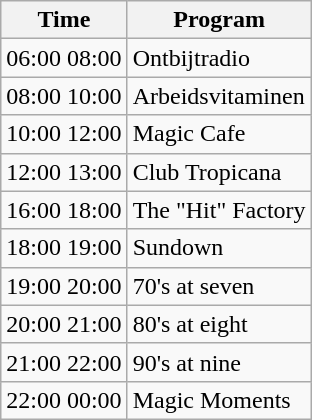<table class="wikitable">
<tr>
<th>Time</th>
<th>Program</th>
</tr>
<tr>
<td>06:00  08:00</td>
<td>Ontbijtradio</td>
</tr>
<tr>
<td>08:00  10:00</td>
<td>Arbeidsvitaminen</td>
</tr>
<tr>
<td>10:00  12:00</td>
<td>Magic Cafe</td>
</tr>
<tr>
<td>12:00  13:00</td>
<td>Club Tropicana</td>
</tr>
<tr>
<td>16:00  18:00</td>
<td>The "Hit" Factory</td>
</tr>
<tr>
<td>18:00  19:00</td>
<td>Sundown</td>
</tr>
<tr>
<td>19:00  20:00</td>
<td>70's at seven</td>
</tr>
<tr>
<td>20:00  21:00</td>
<td>80's at eight</td>
</tr>
<tr>
<td>21:00  22:00</td>
<td>90's at nine</td>
</tr>
<tr>
<td>22:00  00:00</td>
<td>Magic Moments</td>
</tr>
</table>
